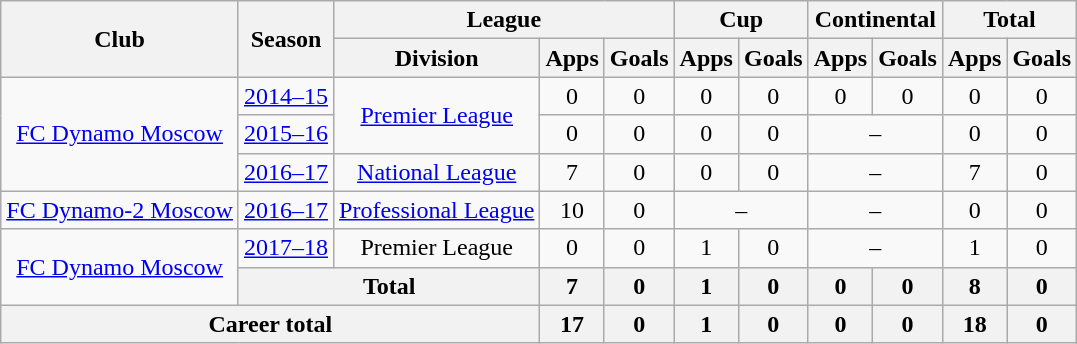<table class="wikitable" style="text-align: center;">
<tr>
<th rowspan=2>Club</th>
<th rowspan=2>Season</th>
<th colspan=3>League</th>
<th colspan=2>Cup</th>
<th colspan=2>Continental</th>
<th colspan=2>Total</th>
</tr>
<tr>
<th>Division</th>
<th>Apps</th>
<th>Goals</th>
<th>Apps</th>
<th>Goals</th>
<th>Apps</th>
<th>Goals</th>
<th>Apps</th>
<th>Goals</th>
</tr>
<tr>
<td rowspan=3><a href='#'>FC Dynamo Moscow</a></td>
<td><a href='#'>2014–15</a></td>
<td rowspan=2><a href='#'>Premier League</a></td>
<td>0</td>
<td>0</td>
<td>0</td>
<td>0</td>
<td>0</td>
<td>0</td>
<td>0</td>
<td>0</td>
</tr>
<tr>
<td><a href='#'>2015–16</a></td>
<td>0</td>
<td>0</td>
<td>0</td>
<td>0</td>
<td colspan=2>–</td>
<td>0</td>
<td>0</td>
</tr>
<tr>
<td><a href='#'>2016–17</a></td>
<td><a href='#'>National League</a></td>
<td>7</td>
<td>0</td>
<td>0</td>
<td>0</td>
<td colspan=2>–</td>
<td>7</td>
<td>0</td>
</tr>
<tr>
<td><a href='#'>FC Dynamo-2 Moscow</a></td>
<td><a href='#'>2016–17</a></td>
<td><a href='#'>Professional League</a></td>
<td>10</td>
<td>0</td>
<td colspan=2>–</td>
<td colspan=2>–</td>
<td>0</td>
<td>0</td>
</tr>
<tr>
<td rowspan=2><a href='#'>FC Dynamo Moscow</a></td>
<td><a href='#'>2017–18</a></td>
<td>Premier League</td>
<td>0</td>
<td>0</td>
<td>1</td>
<td>0</td>
<td colspan=2>–</td>
<td>1</td>
<td>0</td>
</tr>
<tr>
<th colspan=2>Total</th>
<th>7</th>
<th>0</th>
<th>1</th>
<th>0</th>
<th>0</th>
<th>0</th>
<th>8</th>
<th>0</th>
</tr>
<tr>
<th colspan=3>Career total</th>
<th>17</th>
<th>0</th>
<th>1</th>
<th>0</th>
<th>0</th>
<th>0</th>
<th>18</th>
<th>0</th>
</tr>
</table>
